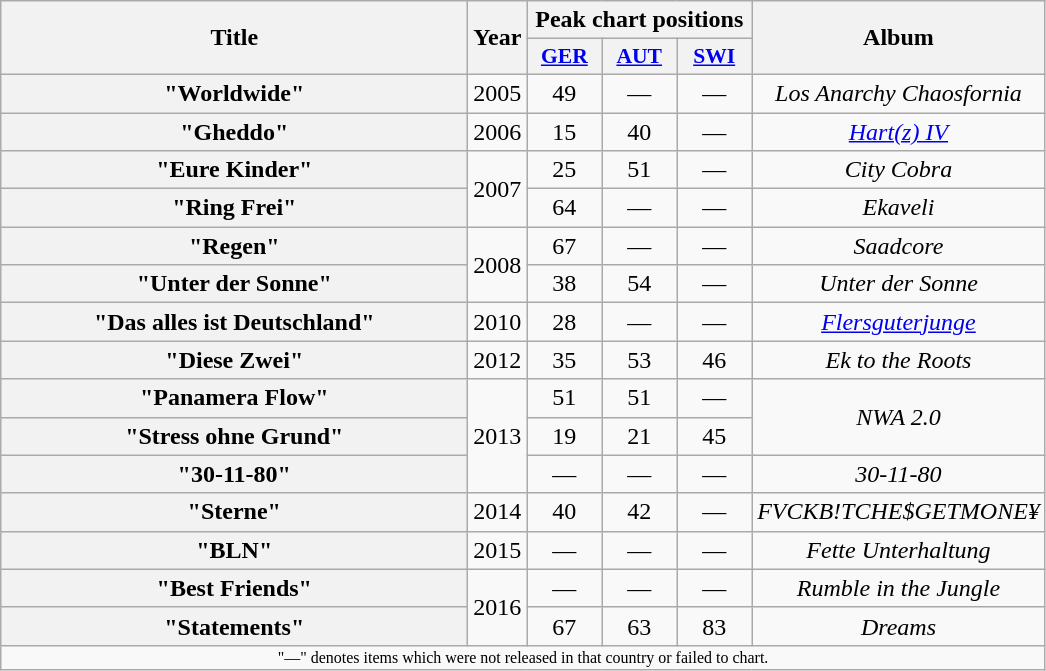<table class="wikitable plainrowheaders" style="text-align: center;">
<tr>
<th scope="col" rowspan="2" style="width:19em;">Title</th>
<th scope="col" rowspan="2">Year</th>
<th scope="col" colspan="3">Peak chart positions</th>
<th scope="col" rowspan="2">Album</th>
</tr>
<tr>
<th scope="col" style="width:3em;font-size:90%;"><a href='#'>GER</a><br></th>
<th scope="col" style="width:3em;font-size:90%;"><a href='#'>AUT</a><br></th>
<th scope="col" style="width:3em;font-size:90%;"><a href='#'>SWI</a><br></th>
</tr>
<tr>
<th scope="row">"Worldwide"<br></th>
<td>2005</td>
<td>49</td>
<td>—</td>
<td>—</td>
<td><em>Los Anarchy Chaosfornia</em></td>
</tr>
<tr>
<th scope="row">"Gheddo"<br></th>
<td>2006</td>
<td>15</td>
<td>40</td>
<td>—</td>
<td><em><a href='#'>Hart(z) IV</a></em></td>
</tr>
<tr>
<th scope="row">"Eure Kinder"<br></th>
<td rowspan="2">2007</td>
<td>25</td>
<td>51</td>
<td>—</td>
<td><em>City Cobra</em></td>
</tr>
<tr>
<th scope="row">"Ring Frei"<br></th>
<td>64</td>
<td>—</td>
<td>—</td>
<td><em>Ekaveli</em></td>
</tr>
<tr>
<th scope="row">"Regen"<br></th>
<td rowspan="2">2008</td>
<td>67</td>
<td>—</td>
<td>—</td>
<td><em>Saadcore</em></td>
</tr>
<tr>
<th scope="row">"Unter der Sonne"<br></th>
<td>38</td>
<td>54</td>
<td>—</td>
<td><em>Unter der Sonne</em></td>
</tr>
<tr>
<th scope="row">"Das alles ist Deutschland"<br></th>
<td>2010</td>
<td>28</td>
<td>—</td>
<td>—</td>
<td><em><a href='#'>Flersguterjunge</a></em></td>
</tr>
<tr>
<th scope="row">"Diese Zwei"<br></th>
<td>2012</td>
<td>35</td>
<td>53</td>
<td>46</td>
<td><em>Ek to the Roots</em></td>
</tr>
<tr>
<th scope="row">"Panamera Flow"<br></th>
<td rowspan="3">2013</td>
<td>51</td>
<td>51</td>
<td>—</td>
<td rowspan="2"><em>NWA 2.0</em></td>
</tr>
<tr>
<th scope="row">"Stress ohne Grund"<br></th>
<td>19</td>
<td>21</td>
<td>45</td>
</tr>
<tr>
<th scope="row">"30-11-80"<br></th>
<td>—</td>
<td>—</td>
<td>—</td>
<td><em>30-11-80</em></td>
</tr>
<tr>
<th scope="row">"Sterne"<br></th>
<td>2014</td>
<td>40</td>
<td>42</td>
<td>—</td>
<td><em>FVCKB!TCHE$GETMONE¥</em></td>
</tr>
<tr>
<th scope="row">"BLN"<br></th>
<td>2015</td>
<td>—</td>
<td>—</td>
<td>—</td>
<td><em>Fette Unterhaltung</em></td>
</tr>
<tr>
<th scope="row">"Best Friends"<br></th>
<td rowspan="2">2016</td>
<td>—</td>
<td>—</td>
<td>—</td>
<td><em>Rumble in the Jungle</em></td>
</tr>
<tr>
<th scope="row">"Statements"<br></th>
<td>67</td>
<td>63</td>
<td>83</td>
<td><em>Dreams</em></td>
</tr>
<tr>
<td colspan="15" style="text-align:center; font-size:8pt;">"—" denotes items which were not released in that country or failed to chart.</td>
</tr>
</table>
